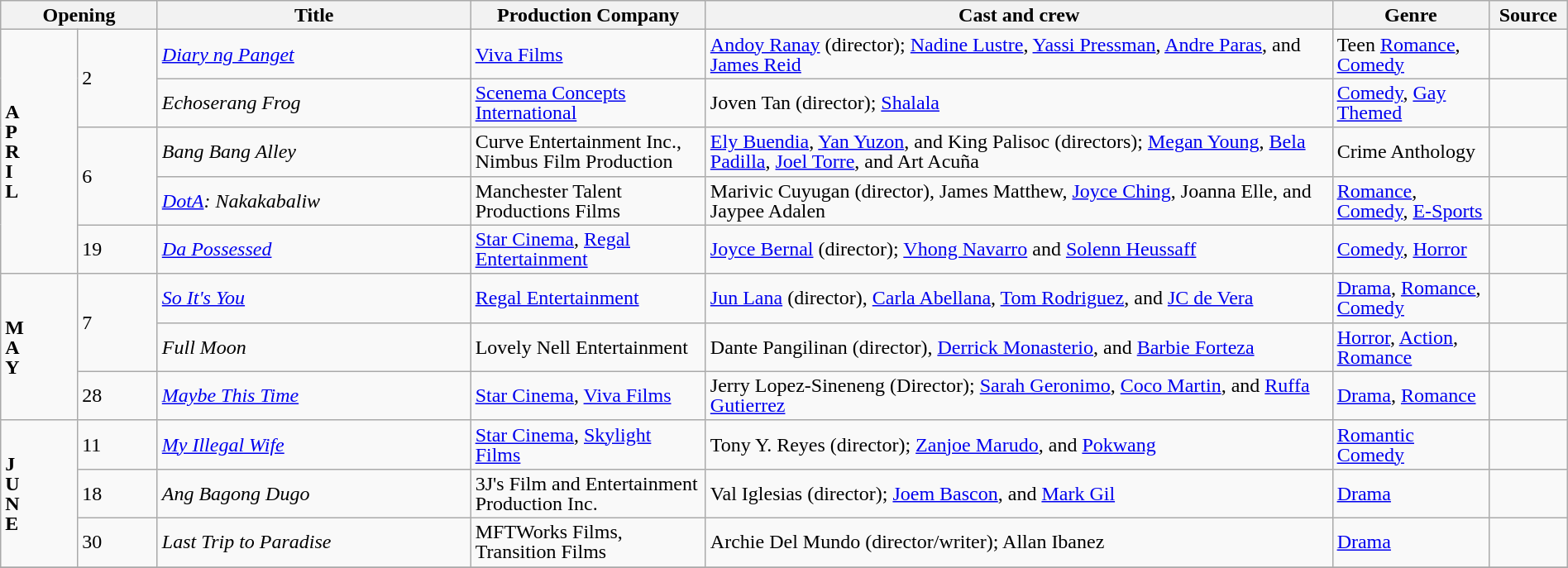<table class="wikitable" style="text-align:left; font-size:100%; line-height:16px;" width="100%">
<tr>
<th colspan="2">Opening</th>
<th style="width:20%;">Title</th>
<th style="width:15%;">Production Company</th>
<th style="width:40%;">Cast and crew</th>
<th style="width:10%;">Genre</th>
<th style="width:05%;">Source</th>
</tr>
<tr>
<td rowspan="5"><strong>A</strong><br><strong>P</strong><br><strong>R</strong><br><strong>I</strong><br><strong>L</strong></td>
<td rowspan="2">2</td>
<td><em><a href='#'>Diary ng Panget</a></em></td>
<td><a href='#'>Viva Films</a></td>
<td style="text-align:left;"><a href='#'>Andoy Ranay</a> (director); <a href='#'>Nadine Lustre</a>, <a href='#'>Yassi Pressman</a>, <a href='#'>Andre Paras</a>, and <a href='#'>James Reid</a></td>
<td style="text-align:left;">Teen <a href='#'>Romance</a>, <a href='#'>Comedy</a></td>
<td></td>
</tr>
<tr>
<td><em>Echoserang Frog</em></td>
<td><a href='#'>Scenema Concepts International</a></td>
<td style="text-align:left;">Joven Tan (director); <a href='#'>Shalala</a></td>
<td style="text-align:left;"><a href='#'>Comedy</a>, <a href='#'>Gay Themed</a></td>
<td></td>
</tr>
<tr>
<td rowspan="2">6</td>
<td><em>Bang Bang Alley</em></td>
<td>Curve Entertainment Inc., Nimbus Film Production</td>
<td style="text-align:left;"><a href='#'>Ely Buendia</a>, <a href='#'>Yan Yuzon</a>, and King Palisoc (directors); <a href='#'>Megan Young</a>, <a href='#'>Bela Padilla</a>, <a href='#'>Joel Torre</a>, and Art Acuña</td>
<td style="text-align:left;">Crime Anthology</td>
<td></td>
</tr>
<tr>
<td><em><a href='#'>DotA</a>: Nakakabaliw</em></td>
<td>Manchester Talent Productions Films</td>
<td style="text-align:left;">Marivic Cuyugan (director), James Matthew, <a href='#'>Joyce Ching</a>, Joanna Elle, and Jaypee Adalen</td>
<td style="text-align:left;"><a href='#'>Romance</a>, <a href='#'>Comedy</a>, <a href='#'>E-Sports</a></td>
<td></td>
</tr>
<tr>
<td>19</td>
<td><em><a href='#'>Da Possessed</a></em></td>
<td><a href='#'>Star Cinema</a>, <a href='#'>Regal Entertainment</a></td>
<td style="text-align:left;"><a href='#'>Joyce Bernal</a> (director); <a href='#'>Vhong Navarro</a> and <a href='#'>Solenn Heussaff</a></td>
<td style="text-align:left;"><a href='#'>Comedy</a>, <a href='#'>Horror</a></td>
<td></td>
</tr>
<tr>
<td rowspan="3"><strong>M</strong><br><strong>A</strong><br><strong>Y</strong></td>
<td rowspan="2">7</td>
<td><em><a href='#'>So It's You</a></em></td>
<td><a href='#'>Regal Entertainment</a></td>
<td style="text-align:left;"><a href='#'>Jun Lana</a> (director), <a href='#'>Carla Abellana</a>, <a href='#'>Tom Rodriguez</a>, and <a href='#'>JC de Vera</a></td>
<td style="text-align:left;"><a href='#'>Drama</a>, <a href='#'>Romance</a>, <a href='#'>Comedy</a></td>
<td></td>
</tr>
<tr>
<td><em>Full Moon</em></td>
<td>Lovely Nell Entertainment</td>
<td style="text-align:left;">Dante Pangilinan (director), <a href='#'>Derrick Monasterio</a>, and <a href='#'>Barbie Forteza</a></td>
<td style="text-align:left;"><a href='#'>Horror</a>, <a href='#'>Action</a>, <a href='#'>Romance</a></td>
<td></td>
</tr>
<tr>
<td>28</td>
<td><em><a href='#'>Maybe This Time</a></em></td>
<td><a href='#'>Star Cinema</a>, <a href='#'>Viva Films</a></td>
<td style="text-align:left;">Jerry Lopez-Sineneng (Director); <a href='#'>Sarah Geronimo</a>, <a href='#'>Coco Martin</a>, and <a href='#'>Ruffa Gutierrez</a></td>
<td style="text-align:left;"><a href='#'>Drama</a>, <a href='#'>Romance</a></td>
<td></td>
</tr>
<tr>
<td rowspan="3"><strong>J</strong><br><strong>U</strong><br><strong>N</strong><br><strong>E</strong></td>
<td>11</td>
<td><em><a href='#'>My Illegal Wife</a></em></td>
<td><a href='#'>Star Cinema</a>, <a href='#'>Skylight Films</a></td>
<td style="text-align:left;">Tony Y. Reyes (director); <a href='#'>Zanjoe Marudo</a>, and <a href='#'>Pokwang</a></td>
<td style="text-align:left;"><a href='#'>Romantic Comedy</a></td>
<td></td>
</tr>
<tr>
<td>18</td>
<td><em>Ang Bagong Dugo</em></td>
<td>3J's Film and Entertainment Production Inc.</td>
<td style="text-align:left;">Val Iglesias (director); <a href='#'>Joem Bascon</a>, and <a href='#'>Mark Gil</a></td>
<td style="text-align:left;"><a href='#'>Drama</a></td>
<td></td>
</tr>
<tr>
<td>30</td>
<td><em>Last Trip to Paradise</em></td>
<td>MFTWorks Films, Transition Films</td>
<td style="text-align:left;">Archie Del Mundo (director/writer); Allan Ibanez</td>
<td style="text-align:left;"><a href='#'>Drama</a></td>
<td></td>
</tr>
<tr>
</tr>
</table>
